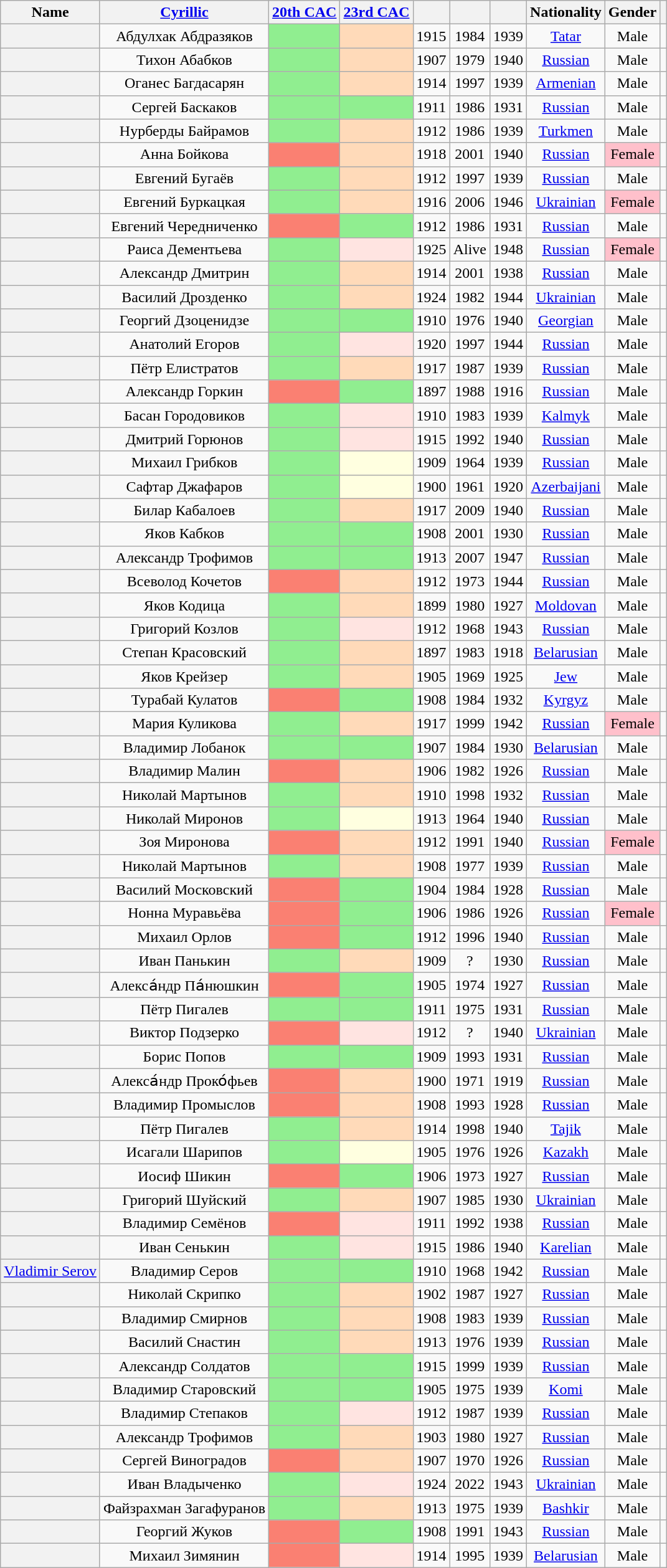<table class="wikitable sortable" style=text-align:center>
<tr>
<th scope="col">Name</th>
<th scope="col" class="unsortable"><a href='#'>Cyrillic</a></th>
<th scope="col"><a href='#'>20th CAC</a></th>
<th scope="col"><a href='#'>23rd  CAC</a></th>
<th scope="col"></th>
<th scope="col"></th>
<th scope="col"></th>
<th scope="col">Nationality</th>
<th scope="col">Gender</th>
<th scope="col" class="unsortable"></th>
</tr>
<tr>
<th align="center" scope="row" style="font-weight:normal;"></th>
<td>Абдулхак Абдразяков</td>
<td bgcolor = LightGreen></td>
<td bgcolor = PeachPuff></td>
<td>1915</td>
<td>1984</td>
<td>1939</td>
<td><a href='#'>Tatar</a></td>
<td>Male</td>
<td></td>
</tr>
<tr>
<th align="center" scope="row" style="font-weight:normal;"></th>
<td>Тихон Абабков</td>
<td bgcolor = LightGreen></td>
<td bgcolor = PeachPuff></td>
<td>1907</td>
<td>1979</td>
<td>1940</td>
<td><a href='#'>Russian</a></td>
<td>Male</td>
<td></td>
</tr>
<tr>
<th align="center" scope="row" style="font-weight:normal;"></th>
<td>Оганес Багдасарян</td>
<td bgcolor = LightGreen></td>
<td bgcolor = PeachPuff></td>
<td>1914</td>
<td>1997</td>
<td>1939</td>
<td><a href='#'>Armenian</a></td>
<td>Male</td>
<td></td>
</tr>
<tr>
<th align="center" scope="row" style="font-weight:normal;"></th>
<td>Сергей Баскаков</td>
<td bgcolor = LightGreen></td>
<td bgcolor = LightGreen></td>
<td>1911</td>
<td>1986</td>
<td>1931</td>
<td><a href='#'>Russian</a></td>
<td>Male</td>
<td></td>
</tr>
<tr>
<th align="center" scope="row" style="font-weight:normal;"></th>
<td>Нурберды Байрамов</td>
<td bgcolor = LightGreen></td>
<td bgcolor = PeachPuff></td>
<td>1912</td>
<td>1986</td>
<td>1939</td>
<td><a href='#'>Turkmen</a></td>
<td>Male</td>
<td></td>
</tr>
<tr>
<th align="center" scope="row" style="font-weight:normal;"></th>
<td>Анна Бойкова</td>
<td bgcolor = Salmon></td>
<td bgcolor = PeachPuff></td>
<td>1918</td>
<td>2001</td>
<td>1940</td>
<td><a href='#'>Russian</a></td>
<td style="background: Pink">Female</td>
<td></td>
</tr>
<tr>
<th align="center" scope="row" style="font-weight:normal;"></th>
<td>Евгений Бугаёв</td>
<td bgcolor = LightGreen></td>
<td bgcolor = PeachPuff></td>
<td>1912</td>
<td>1997</td>
<td>1939</td>
<td><a href='#'>Russian</a></td>
<td>Male</td>
<td></td>
</tr>
<tr>
<th align="center" scope="row" style="font-weight:normal;"></th>
<td>Евгений Буркацкая</td>
<td bgcolor = LightGreen></td>
<td bgcolor = PeachPuff></td>
<td>1916</td>
<td>2006</td>
<td>1946</td>
<td><a href='#'>Ukrainian</a></td>
<td style="background: Pink">Female</td>
<td></td>
</tr>
<tr>
<th align="center" scope="row" style="font-weight:normal;"></th>
<td>Евгений Чередниченко</td>
<td bgcolor = Salmon></td>
<td bgcolor = LightGreen></td>
<td>1912</td>
<td>1986</td>
<td>1931</td>
<td><a href='#'>Russian</a></td>
<td>Male</td>
<td></td>
</tr>
<tr>
<th align="center" scope="row" style="font-weight:normal;"></th>
<td>Раиса Дементьева</td>
<td bgcolor = LightGreen></td>
<td bgcolor = MistyRose></td>
<td>1925</td>
<td>Alive</td>
<td>1948</td>
<td><a href='#'>Russian</a></td>
<td style="background: Pink">Female</td>
<td></td>
</tr>
<tr>
<th align="center" scope="row" style="font-weight:normal;"></th>
<td>Александр Дмитрин</td>
<td bgcolor = LightGreen></td>
<td bgcolor = PeachPuff></td>
<td>1914</td>
<td>2001</td>
<td>1938</td>
<td><a href='#'>Russian</a></td>
<td>Male</td>
<td></td>
</tr>
<tr>
<th align="center" scope="row" style="font-weight:normal;"></th>
<td>Василий Дрозденко</td>
<td bgcolor = LightGreen></td>
<td bgcolor = PeachPuff></td>
<td>1924</td>
<td>1982</td>
<td>1944</td>
<td><a href='#'>Ukrainian</a></td>
<td>Male</td>
<td></td>
</tr>
<tr>
<th align="center" scope="row" style="font-weight:normal;"></th>
<td>Георгий Дзоценидзе</td>
<td bgcolor = LightGreen></td>
<td bgcolor = LightGreen></td>
<td>1910</td>
<td>1976</td>
<td>1940</td>
<td><a href='#'>Georgian</a></td>
<td>Male</td>
<td></td>
</tr>
<tr>
<th align="center" scope="row" style="font-weight:normal;"></th>
<td>Анатолий Егоров</td>
<td bgcolor = LightGreen></td>
<td bgcolor = MistyRose></td>
<td>1920</td>
<td>1997</td>
<td>1944</td>
<td><a href='#'>Russian</a></td>
<td>Male</td>
<td></td>
</tr>
<tr>
<th align="center" scope="row" style="font-weight:normal;"></th>
<td>Пётр Елистратов</td>
<td bgcolor = LightGreen></td>
<td bgcolor = PeachPuff></td>
<td>1917</td>
<td>1987</td>
<td>1939</td>
<td><a href='#'>Russian</a></td>
<td>Male</td>
<td></td>
</tr>
<tr>
<th align="center" scope="row" style="font-weight:normal;"></th>
<td>Александр Горкин</td>
<td bgcolor = Salmon></td>
<td bgcolor = LightGreen></td>
<td>1897</td>
<td>1988</td>
<td>1916</td>
<td><a href='#'>Russian</a></td>
<td>Male</td>
<td></td>
</tr>
<tr>
<th align="center" scope="row" style="font-weight:normal;"></th>
<td>Басан Городовиков</td>
<td bgcolor = LightGreen></td>
<td bgcolor = MistyRose></td>
<td>1910</td>
<td>1983</td>
<td>1939</td>
<td><a href='#'>Kalmyk</a></td>
<td>Male</td>
<td></td>
</tr>
<tr>
<th align="center" scope="row" style="font-weight:normal;"></th>
<td>Дмитрий Горюнов</td>
<td bgcolor = LightGreen></td>
<td bgcolor = MistyRose></td>
<td>1915</td>
<td>1992</td>
<td>1940</td>
<td><a href='#'>Russian</a></td>
<td>Male</td>
<td></td>
</tr>
<tr>
<th align="center" scope="row" style="font-weight:normal;"></th>
<td>Михаил Грибков</td>
<td bgcolor = LightGreen></td>
<td bgcolor = LightYellow></td>
<td>1909</td>
<td>1964</td>
<td>1939</td>
<td><a href='#'>Russian</a></td>
<td>Male</td>
<td></td>
</tr>
<tr>
<th align="center" scope="row" style="font-weight:normal;"></th>
<td>Сафтар Джафаров</td>
<td bgcolor = LightGreen></td>
<td bgcolor = LightYellow></td>
<td>1900</td>
<td>1961</td>
<td>1920</td>
<td><a href='#'>Azerbaijani</a></td>
<td>Male</td>
<td></td>
</tr>
<tr>
<th align="center" scope="row" style="font-weight:normal;"></th>
<td>Билар Кабалоев</td>
<td bgcolor = LightGreen></td>
<td bgcolor = PeachPuff></td>
<td>1917</td>
<td>2009</td>
<td>1940</td>
<td><a href='#'>Russian</a></td>
<td>Male</td>
<td></td>
</tr>
<tr>
<th align="center" scope="row" style="font-weight:normal;"></th>
<td>Яков Кабков</td>
<td bgcolor = LightGreen></td>
<td bgcolor = LightGreen></td>
<td>1908</td>
<td>2001</td>
<td>1930</td>
<td><a href='#'>Russian</a></td>
<td>Male</td>
<td></td>
</tr>
<tr>
<th align="center" scope="row" style="font-weight:normal;"></th>
<td>Александр Трофимов</td>
<td bgcolor = LightGreen></td>
<td bgcolor = LightGreen></td>
<td>1913</td>
<td>2007</td>
<td>1947</td>
<td><a href='#'>Russian</a></td>
<td>Male</td>
<td></td>
</tr>
<tr>
<th align="center" scope="row" style="font-weight:normal;"></th>
<td>Всеволод Кочетов</td>
<td bgcolor = Salmon></td>
<td bgcolor = PeachPuff></td>
<td>1912</td>
<td>1973</td>
<td>1944</td>
<td><a href='#'>Russian</a></td>
<td>Male</td>
<td></td>
</tr>
<tr>
<th align="center" scope="row" style="font-weight:normal;"></th>
<td>Яков Кодица</td>
<td bgcolor = LightGreen></td>
<td bgcolor = PeachPuff></td>
<td>1899</td>
<td>1980</td>
<td>1927</td>
<td><a href='#'>Moldovan</a></td>
<td>Male</td>
<td></td>
</tr>
<tr>
<th align="center" scope="row" style="font-weight:normal;"></th>
<td>Григорий Козлов</td>
<td bgcolor = LightGreen></td>
<td bgcolor = MistyRose></td>
<td>1912</td>
<td>1968</td>
<td>1943</td>
<td><a href='#'>Russian</a></td>
<td>Male</td>
<td></td>
</tr>
<tr>
<th align="center" scope="row" style="font-weight:normal;"></th>
<td>Степан Красовский</td>
<td bgcolor = LightGreen></td>
<td bgcolor = PeachPuff></td>
<td>1897</td>
<td>1983</td>
<td>1918</td>
<td><a href='#'>Belarusian</a></td>
<td>Male</td>
<td></td>
</tr>
<tr>
<th align="center" scope="row" style="font-weight:normal;"></th>
<td>Яков Крейзер</td>
<td bgcolor = LightGreen></td>
<td bgcolor = PeachPuff></td>
<td>1905</td>
<td>1969</td>
<td>1925</td>
<td><a href='#'>Jew</a></td>
<td>Male</td>
<td></td>
</tr>
<tr>
<th align="center" scope="row" style="font-weight:normal;"></th>
<td>Турабай Кулатов</td>
<td bgcolor = Salmon></td>
<td bgcolor = LightGreen></td>
<td>1908</td>
<td>1984</td>
<td>1932</td>
<td><a href='#'>Kyrgyz</a></td>
<td>Male</td>
<td></td>
</tr>
<tr>
<th align="center" scope="row" style="font-weight:normal;"></th>
<td>Мария Куликова</td>
<td bgcolor = LightGreen></td>
<td bgcolor = PeachPuff></td>
<td>1917</td>
<td>1999</td>
<td>1942</td>
<td><a href='#'>Russian</a></td>
<td style="background: Pink">Female</td>
<td></td>
</tr>
<tr>
<th align="center" scope="row" style="font-weight:normal;"></th>
<td>Владимир Лобанок</td>
<td bgcolor = LightGreen></td>
<td bgcolor = LightGreen></td>
<td>1907</td>
<td>1984</td>
<td>1930</td>
<td><a href='#'>Belarusian</a></td>
<td>Male</td>
<td></td>
</tr>
<tr>
<th align="center" scope="row" style="font-weight:normal;"></th>
<td>Владимир Малин</td>
<td bgcolor = Salmon></td>
<td bgcolor = PeachPuff></td>
<td>1906</td>
<td>1982</td>
<td>1926</td>
<td><a href='#'>Russian</a></td>
<td>Male</td>
<td></td>
</tr>
<tr>
<th align="center" scope="row" style="font-weight:normal;"></th>
<td>Николай Мартынов</td>
<td bgcolor = LightGreen></td>
<td bgcolor = PeachPuff></td>
<td>1910</td>
<td>1998</td>
<td>1932</td>
<td><a href='#'>Russian</a></td>
<td>Male</td>
<td></td>
</tr>
<tr>
<th align="center" scope="row" style="font-weight:normal;"></th>
<td>Николай Миронов</td>
<td bgcolor = LightGreen></td>
<td bgcolor = LightYellow></td>
<td>1913</td>
<td>1964</td>
<td>1940</td>
<td><a href='#'>Russian</a></td>
<td>Male</td>
<td></td>
</tr>
<tr>
<th align="center" scope="row" style="font-weight:normal;"></th>
<td>Зоя Миронова</td>
<td bgcolor = Salmon></td>
<td bgcolor = PeachPuff></td>
<td>1912</td>
<td>1991</td>
<td>1940</td>
<td><a href='#'>Russian</a></td>
<td style="background: Pink">Female</td>
<td></td>
</tr>
<tr>
<th align="center" scope="row" style="font-weight:normal;"></th>
<td>Николай Мартынов</td>
<td bgcolor = LightGreen></td>
<td bgcolor = PeachPuff></td>
<td>1908</td>
<td>1977</td>
<td>1939</td>
<td><a href='#'>Russian</a></td>
<td>Male</td>
<td></td>
</tr>
<tr>
<th align="center" scope="row" style="font-weight:normal;"></th>
<td>Василий Московский</td>
<td bgcolor = Salmon></td>
<td bgcolor = LightGreen></td>
<td>1904</td>
<td>1984</td>
<td>1928</td>
<td><a href='#'>Russian</a></td>
<td>Male</td>
<td></td>
</tr>
<tr>
<th align="center" scope="row" style="font-weight:normal;"></th>
<td>Нонна Муравьёва</td>
<td bgcolor = Salmon></td>
<td bgcolor = LightGreen></td>
<td>1906</td>
<td>1986</td>
<td>1926</td>
<td><a href='#'>Russian</a></td>
<td style="background: Pink">Female</td>
<td></td>
</tr>
<tr>
<th align="center" scope="row" style="font-weight:normal;"></th>
<td>Михаил Орлов</td>
<td bgcolor = Salmon></td>
<td bgcolor = LightGreen></td>
<td>1912</td>
<td>1996</td>
<td>1940</td>
<td><a href='#'>Russian</a></td>
<td>Male</td>
<td></td>
</tr>
<tr>
<th align="center" scope="row" style="font-weight:normal;"></th>
<td>Иван Панькин</td>
<td bgcolor = LightGreen></td>
<td bgcolor = PeachPuff></td>
<td>1909</td>
<td>?</td>
<td>1930</td>
<td><a href='#'>Russian</a></td>
<td>Male</td>
<td></td>
</tr>
<tr>
<th align="center" scope="row" style="font-weight:normal;"></th>
<td>Алекса́ндр Па́нюшкин</td>
<td bgcolor = Salmon></td>
<td bgcolor = LightGreen></td>
<td>1905</td>
<td>1974</td>
<td>1927</td>
<td><a href='#'>Russian</a></td>
<td>Male</td>
<td></td>
</tr>
<tr>
<th align="center" scope="row" style="font-weight:normal;"></th>
<td>Пётр Пигалев</td>
<td bgcolor = LightGreen></td>
<td bgcolor = LightGreen></td>
<td>1911</td>
<td>1975</td>
<td>1931</td>
<td><a href='#'>Russian</a></td>
<td>Male</td>
<td></td>
</tr>
<tr>
<th align="center" scope="row" style="font-weight:normal;"></th>
<td>Виктор Подзерко</td>
<td bgcolor = Salmon></td>
<td bgcolor = MistyRose></td>
<td>1912</td>
<td>?</td>
<td>1940</td>
<td><a href='#'>Ukrainian</a></td>
<td>Male</td>
<td></td>
</tr>
<tr>
<th align="center" scope="row" style="font-weight:normal;"></th>
<td>Борис Попов</td>
<td bgcolor = LightGreen></td>
<td bgcolor = LightGreen></td>
<td>1909</td>
<td>1993</td>
<td>1931</td>
<td><a href='#'>Russian</a></td>
<td>Male</td>
<td></td>
</tr>
<tr>
<th align="center" scope="row" style="font-weight:normal;"></th>
<td>Алекса́ндр Проко́фьев</td>
<td bgcolor = Salmon></td>
<td bgcolor = PeachPuff></td>
<td>1900</td>
<td>1971</td>
<td>1919</td>
<td><a href='#'>Russian</a></td>
<td>Male</td>
<td></td>
</tr>
<tr>
<th align="center" scope="row" style="font-weight:normal;"></th>
<td>Владимир Промыслов</td>
<td bgcolor = Salmon></td>
<td bgcolor = PeachPuff></td>
<td>1908</td>
<td>1993</td>
<td>1928</td>
<td><a href='#'>Russian</a></td>
<td>Male</td>
<td></td>
</tr>
<tr>
<th align="center" scope="row" style="font-weight:normal;"></th>
<td>Пётр Пигалев</td>
<td bgcolor = LightGreen></td>
<td bgcolor = PeachPuff></td>
<td>1914</td>
<td>1998</td>
<td>1940</td>
<td><a href='#'>Tajik</a></td>
<td>Male</td>
<td></td>
</tr>
<tr>
<th align="center" scope="row" style="font-weight:normal;"></th>
<td>Исагали Шарипов</td>
<td bgcolor = LightGreen></td>
<td bgcolor = LightYellow></td>
<td>1905</td>
<td>1976</td>
<td>1926</td>
<td><a href='#'>Kazakh</a></td>
<td>Male</td>
<td></td>
</tr>
<tr>
<th align="center" scope="row" style="font-weight:normal;"></th>
<td>Иосиф Шикин</td>
<td bgcolor = Salmon></td>
<td bgcolor = LightGreen></td>
<td>1906</td>
<td>1973</td>
<td>1927</td>
<td><a href='#'>Russian</a></td>
<td>Male</td>
<td></td>
</tr>
<tr>
<th align="center" scope="row" style="font-weight:normal;"></th>
<td>Григорий Шуйский</td>
<td bgcolor = LightGreen></td>
<td bgcolor = PeachPuff></td>
<td>1907</td>
<td>1985</td>
<td>1930</td>
<td><a href='#'>Ukrainian</a></td>
<td>Male</td>
<td></td>
</tr>
<tr>
<th align="center" scope="row" style="font-weight:normal;"></th>
<td>Владимир Семёнов</td>
<td bgcolor = Salmon></td>
<td bgcolor = MistyRose></td>
<td>1911</td>
<td>1992</td>
<td>1938</td>
<td><a href='#'>Russian</a></td>
<td>Male</td>
<td></td>
</tr>
<tr>
<th align="center" scope="row" style="font-weight:normal;"></th>
<td>Иван Сенькин</td>
<td bgcolor = LightGreen></td>
<td bgcolor = MistyRose></td>
<td>1915</td>
<td>1986</td>
<td>1940</td>
<td><a href='#'>Karelian</a></td>
<td>Male</td>
<td></td>
</tr>
<tr>
<th align="center" scope="row" style="font-weight:normal;"><a href='#'>Vladimir Serov</a></th>
<td>Владимир Серов</td>
<td bgcolor = LightGreen></td>
<td bgcolor = LightGreen></td>
<td>1910</td>
<td>1968</td>
<td>1942</td>
<td><a href='#'>Russian</a></td>
<td>Male</td>
<td></td>
</tr>
<tr>
<th align="center" scope="row" style="font-weight:normal;"></th>
<td>Николай Скрипко</td>
<td bgcolor = LightGreen></td>
<td bgcolor = PeachPuff></td>
<td>1902</td>
<td>1987</td>
<td>1927</td>
<td><a href='#'>Russian</a></td>
<td>Male</td>
<td></td>
</tr>
<tr>
<th align="center" scope="row" style="font-weight:normal;"></th>
<td>Владимир Смирнов</td>
<td bgcolor = LightGreen></td>
<td bgcolor = PeachPuff></td>
<td>1908</td>
<td>1983</td>
<td>1939</td>
<td><a href='#'>Russian</a></td>
<td>Male</td>
<td></td>
</tr>
<tr>
<th align="center" scope="row" style="font-weight:normal;"></th>
<td>Василий Снастин</td>
<td bgcolor = LightGreen></td>
<td bgcolor = PeachPuff></td>
<td>1913</td>
<td>1976</td>
<td>1939</td>
<td><a href='#'>Russian</a></td>
<td>Male</td>
<td></td>
</tr>
<tr>
<th align="center" scope="row" style="font-weight:normal;"></th>
<td>Александр Солдатов</td>
<td bgcolor = LightGreen></td>
<td bgcolor = LightGreen></td>
<td>1915</td>
<td>1999</td>
<td>1939</td>
<td><a href='#'>Russian</a></td>
<td>Male</td>
<td></td>
</tr>
<tr>
<th align="center" scope="row" style="font-weight:normal;"></th>
<td>Владимир Старовский</td>
<td bgcolor = LightGreen></td>
<td bgcolor = LightGreen></td>
<td>1905</td>
<td>1975</td>
<td>1939</td>
<td><a href='#'>Komi</a></td>
<td>Male</td>
<td></td>
</tr>
<tr>
<th align="center" scope="row" style="font-weight:normal;"></th>
<td>Владимир Степаков</td>
<td bgcolor = LightGreen></td>
<td bgcolor = MistyRose></td>
<td>1912</td>
<td>1987</td>
<td>1939</td>
<td><a href='#'>Russian</a></td>
<td>Male</td>
<td></td>
</tr>
<tr>
<th align="center" scope="row" style="font-weight:normal;"></th>
<td>Александр Трофимов</td>
<td bgcolor = LightGreen></td>
<td bgcolor = PeachPuff></td>
<td>1903</td>
<td>1980</td>
<td>1927</td>
<td><a href='#'>Russian</a></td>
<td>Male</td>
<td></td>
</tr>
<tr>
<th align="center" scope="row" style="font-weight:normal;"></th>
<td>Сергей Виноградов</td>
<td bgcolor = Salmon></td>
<td bgcolor = PeachPuff></td>
<td>1907</td>
<td>1970</td>
<td>1926</td>
<td><a href='#'>Russian</a></td>
<td>Male</td>
<td></td>
</tr>
<tr>
<th align="center" scope="row" style="font-weight:normal;"></th>
<td>Иван Владыченко</td>
<td bgcolor = LightGreen></td>
<td bgcolor = MistyRose></td>
<td>1924</td>
<td>2022</td>
<td>1943</td>
<td><a href='#'>Ukrainian</a></td>
<td>Male</td>
<td></td>
</tr>
<tr>
<th align="center" scope="row" style="font-weight:normal;"></th>
<td>Файзрахман Загафуранов</td>
<td bgcolor = LightGreen></td>
<td bgcolor = PeachPuff></td>
<td>1913</td>
<td>1975</td>
<td>1939</td>
<td><a href='#'>Bashkir</a></td>
<td>Male</td>
<td></td>
</tr>
<tr>
<th align="center" scope="row" style="font-weight:normal;"></th>
<td>Георгий Жуков</td>
<td bgcolor = Salmon></td>
<td bgcolor = LightGreen></td>
<td>1908</td>
<td>1991</td>
<td>1943</td>
<td><a href='#'>Russian</a></td>
<td>Male</td>
<td></td>
</tr>
<tr>
<th align="center" scope="row" style="font-weight:normal;"></th>
<td>Михаил Зимянин</td>
<td bgcolor = Salmon></td>
<td bgcolor = MistyRose></td>
<td>1914</td>
<td>1995</td>
<td>1939</td>
<td><a href='#'>Belarusian</a></td>
<td>Male</td>
<td></td>
</tr>
</table>
